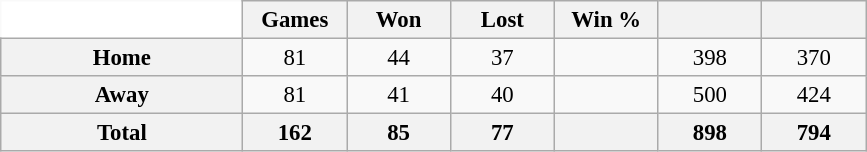<table class="wikitable" style="font-size:95%; text-align:center; width:38em; border:0;">
<tr>
<td width="28%" style="background:#fff;border:0;"></td>
<th width="12%">Games</th>
<th width="12%">Won</th>
<th width="12%">Lost</th>
<th width="12%">Win %</th>
<th width="12%"></th>
<th width="12%"></th>
</tr>
<tr>
<th>Home</th>
<td>81</td>
<td>44</td>
<td>37</td>
<td></td>
<td>398</td>
<td>370</td>
</tr>
<tr>
<th>Away</th>
<td>81</td>
<td>41</td>
<td>40</td>
<td></td>
<td>500</td>
<td>424</td>
</tr>
<tr>
<th>Total</th>
<th>162</th>
<th>85</th>
<th>77</th>
<th></th>
<th>898</th>
<th>794</th>
</tr>
</table>
